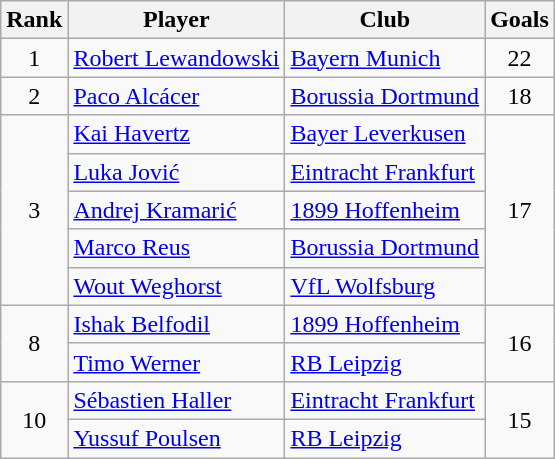<table class="wikitable sortable" style="text-align:center">
<tr>
<th>Rank</th>
<th>Player</th>
<th>Club</th>
<th>Goals</th>
</tr>
<tr>
<td>1</td>
<td align="left"> <a href='#'>Robert Lewandowski</a></td>
<td align="left"><a href='#'>Bayern Munich</a></td>
<td>22</td>
</tr>
<tr>
<td>2</td>
<td align="left"> <a href='#'>Paco Alcácer</a></td>
<td align="left"><a href='#'>Borussia Dortmund</a></td>
<td>18</td>
</tr>
<tr>
<td rowspan="5">3</td>
<td align="left"> <a href='#'>Kai Havertz</a></td>
<td align="left"><a href='#'>Bayer Leverkusen</a></td>
<td rowspan="5">17</td>
</tr>
<tr>
<td align="left"> <a href='#'>Luka Jović</a></td>
<td align="left"><a href='#'>Eintracht Frankfurt</a></td>
</tr>
<tr>
<td align="left"> <a href='#'>Andrej Kramarić</a></td>
<td align="left"><a href='#'>1899 Hoffenheim</a></td>
</tr>
<tr>
<td align="left"> <a href='#'>Marco Reus</a></td>
<td align="left"><a href='#'>Borussia Dortmund</a></td>
</tr>
<tr>
<td align="left"> <a href='#'>Wout Weghorst</a></td>
<td align="left"><a href='#'>VfL Wolfsburg</a></td>
</tr>
<tr>
<td rowspan="2">8</td>
<td align="left"> <a href='#'>Ishak Belfodil</a></td>
<td align="left"><a href='#'>1899 Hoffenheim</a></td>
<td rowspan="2">16</td>
</tr>
<tr>
<td align="left"> <a href='#'>Timo Werner</a></td>
<td align="left"><a href='#'>RB Leipzig</a></td>
</tr>
<tr>
<td rowspan="2">10</td>
<td align="left"> <a href='#'>Sébastien Haller</a></td>
<td align="left"><a href='#'>Eintracht Frankfurt</a></td>
<td rowspan="2">15</td>
</tr>
<tr>
<td align="left"> <a href='#'>Yussuf Poulsen</a></td>
<td align="left"><a href='#'>RB Leipzig</a></td>
</tr>
</table>
